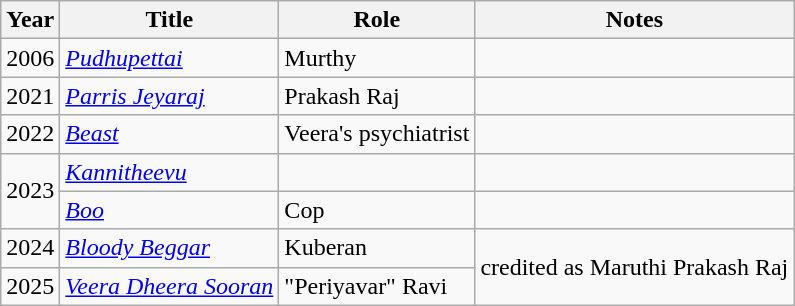<table class="wikitable plainrowheaders sortable" style="margin-right: 0;">
<tr>
<th scope="col">Year</th>
<th scope="col">Title</th>
<th scope="col">Role</th>
<th scope="col">Notes</th>
</tr>
<tr>
<td>2006</td>
<td><em><a href='#'>Pudhupettai</a></em></td>
<td>Murthy</td>
<td></td>
</tr>
<tr>
<td>2021</td>
<td><em><a href='#'>Parris Jeyaraj</a></em></td>
<td>Prakash Raj</td>
<td></td>
</tr>
<tr>
<td>2022</td>
<td><em><a href='#'>Beast</a></em></td>
<td>Veera's psychiatrist</td>
<td></td>
</tr>
<tr>
<td rowspan="2">2023</td>
<td><em><a href='#'>Kannitheevu</a></em></td>
<td></td>
<td></td>
</tr>
<tr>
<td><em><a href='#'>Boo</a></em></td>
<td>Cop</td>
<td></td>
</tr>
<tr>
<td>2024</td>
<td><em><a href='#'>Bloody Beggar</a></em></td>
<td>Kuberan</td>
<td rowspan="2">credited as Maruthi Prakash Raj</td>
</tr>
<tr>
<td>2025</td>
<td><em><a href='#'>Veera Dheera Sooran</a></em></td>
<td>"Periyavar" Ravi</td>
</tr>
</table>
